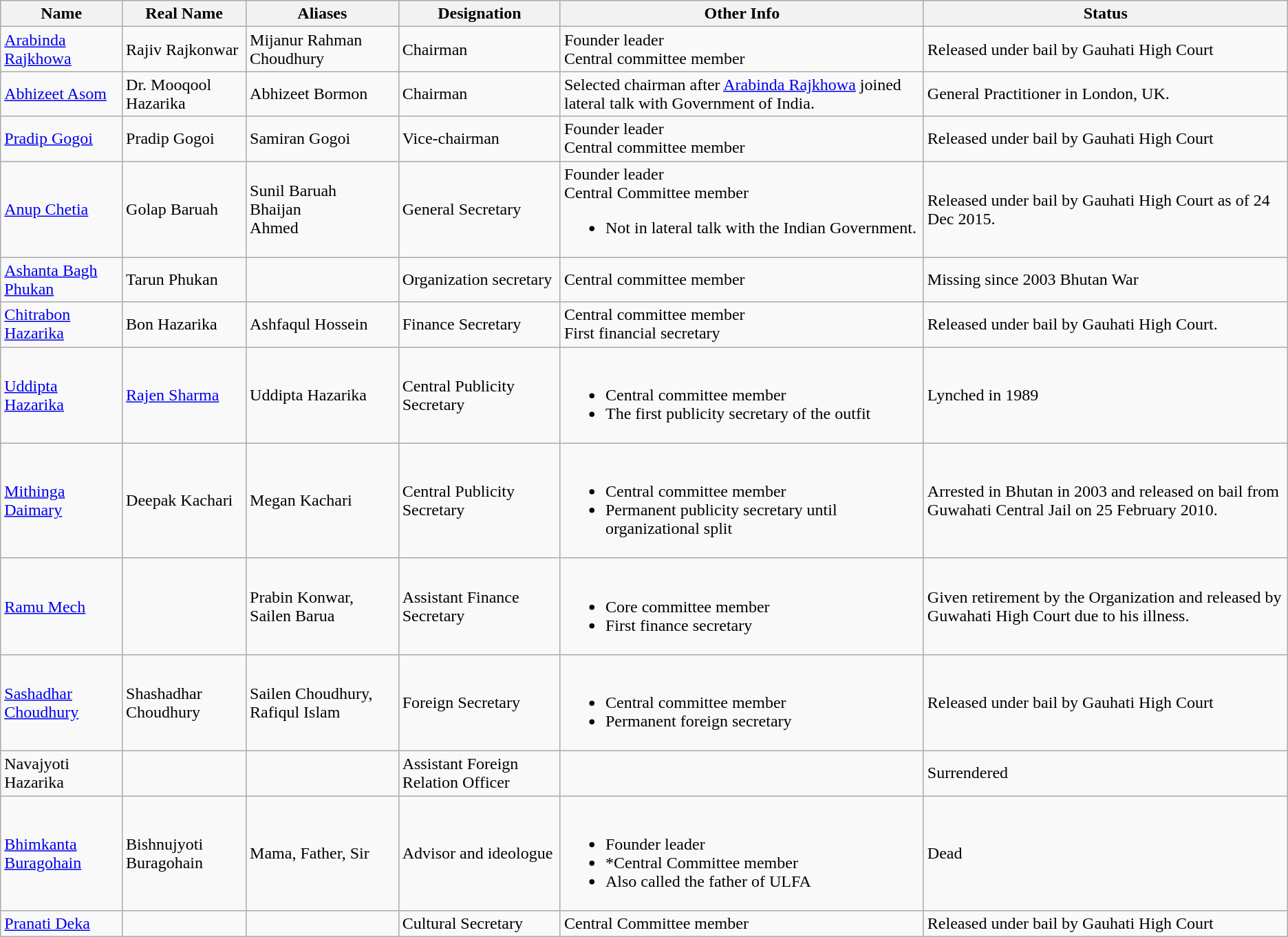<table class="wikitable">
<tr>
<th>Name</th>
<th>Real Name</th>
<th>Aliases</th>
<th>Designation</th>
<th>Other Info</th>
<th>Status</th>
</tr>
<tr>
<td><a href='#'>Arabinda Rajkhowa</a></td>
<td>Rajiv Rajkonwar</td>
<td>Mijanur Rahman Choudhury</td>
<td>Chairman</td>
<td>Founder leader<br> Central committee member</td>
<td>Released under bail by Gauhati High Court</td>
</tr>
<tr>
<td><a href='#'>Abhizeet Asom</a></td>
<td>Dr. Mooqool Hazarika</td>
<td>Abhizeet Bormon</td>
<td>Chairman</td>
<td>Selected chairman after <a href='#'>Arabinda Rajkhowa</a> joined lateral talk with Government of India.</td>
<td>General Practitioner in London, UK.</td>
</tr>
<tr>
<td><a href='#'>Pradip Gogoi</a></td>
<td>Pradip Gogoi</td>
<td>Samiran Gogoi</td>
<td>Vice-chairman</td>
<td>Founder leader<br> Central committee member</td>
<td>Released under bail by Gauhati High Court</td>
</tr>
<tr>
<td><a href='#'>Anup Chetia</a></td>
<td>Golap Baruah </td>
<td>Sunil Baruah<br> Bhaijan<br> Ahmed</td>
<td>General Secretary</td>
<td>Founder leader<br> Central Committee member<br><ul><li>Not in lateral talk with the Indian Government.</li></ul></td>
<td>Released under bail by Gauhati High Court as of 24 Dec 2015.</td>
</tr>
<tr>
<td><a href='#'>Ashanta Bagh Phukan</a></td>
<td>Tarun Phukan</td>
<td></td>
<td>Organization secretary</td>
<td>Central committee member</td>
<td>Missing since 2003 Bhutan War</td>
</tr>
<tr>
<td><a href='#'>Chitrabon Hazarika</a></td>
<td>Bon Hazarika</td>
<td>Ashfaqul Hossein</td>
<td>Finance Secretary</td>
<td>Central committee member<br>First financial secretary</td>
<td>Released under bail by Gauhati High Court.</td>
</tr>
<tr>
<td><a href='#'>Uddipta Hazarika</a></td>
<td><a href='#'>Rajen Sharma</a></td>
<td>Uddipta Hazarika <br></td>
<td>Central Publicity Secretary</td>
<td><br><ul><li>Central committee member</li><li>The first publicity secretary of the outfit</li></ul></td>
<td>Lynched in 1989</td>
</tr>
<tr>
<td><a href='#'>Mithinga Daimary</a></td>
<td>Deepak Kachari</td>
<td>Megan Kachari <br></td>
<td>Central Publicity Secretary</td>
<td><br><ul><li>Central committee member</li><li>Permanent publicity secretary until organizational split</li></ul></td>
<td>Arrested in Bhutan in 2003 and released on bail from Guwahati Central Jail on 25 February 2010.</td>
</tr>
<tr>
<td><a href='#'>Ramu Mech</a></td>
<td></td>
<td>Prabin Konwar,<br> Sailen Barua</td>
<td>Assistant Finance Secretary</td>
<td><br><ul><li>Core committee member</li><li>First finance secretary</li></ul></td>
<td>Given retirement by the Organization and released by Guwahati High Court due to his illness.</td>
</tr>
<tr>
<td><a href='#'>Sashadhar Choudhury</a></td>
<td>Shashadhar Choudhury</td>
<td>Sailen Choudhury, Rafiqul Islam</td>
<td>Foreign Secretary</td>
<td><br><ul><li>Central committee member</li><li>Permanent foreign secretary</li></ul></td>
<td>Released under bail by Gauhati High Court</td>
</tr>
<tr>
<td>Navajyoti Hazarika</td>
<td></td>
<td></td>
<td>Assistant Foreign Relation Officer</td>
<td></td>
<td>Surrendered</td>
</tr>
<tr>
<td><a href='#'>Bhimkanta Buragohain</a></td>
<td>Bishnujyoti Buragohain</td>
<td>Mama, Father, Sir</td>
<td>Advisor and ideologue</td>
<td><br><ul><li>Founder leader</li><li>*Central Committee member</li><li>Also called the father of ULFA</li></ul></td>
<td>Dead</td>
</tr>
<tr>
<td><a href='#'>Pranati Deka</a></td>
<td></td>
<td></td>
<td>Cultural Secretary</td>
<td>Central Committee member</td>
<td>Released under bail by Gauhati High Court</td>
</tr>
</table>
